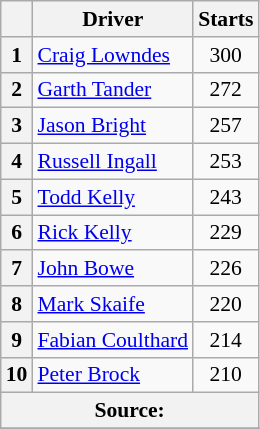<table class="wikitable" style="font-size: 90%">
<tr>
<th></th>
<th>Driver</th>
<th>Starts</th>
</tr>
<tr>
<th>1</th>
<td> <a href='#'>Craig Lowndes</a></td>
<td align="center">300</td>
</tr>
<tr>
<th>2</th>
<td> <a href='#'>Garth Tander</a></td>
<td align="center">272</td>
</tr>
<tr>
<th>3</th>
<td> <a href='#'>Jason Bright</a></td>
<td align="center">257</td>
</tr>
<tr>
<th>4</th>
<td> <a href='#'>Russell Ingall</a></td>
<td align="center">253</td>
</tr>
<tr>
<th>5</th>
<td> <a href='#'>Todd Kelly</a></td>
<td align="center">243</td>
</tr>
<tr>
<th>6</th>
<td> <a href='#'>Rick Kelly</a></td>
<td align="center">229</td>
</tr>
<tr>
<th>7</th>
<td> <a href='#'>John Bowe</a></td>
<td align="center">226</td>
</tr>
<tr>
<th>8</th>
<td> <a href='#'>Mark Skaife</a></td>
<td align="center">220</td>
</tr>
<tr>
<th>9</th>
<td> <a href='#'>Fabian Coulthard</a></td>
<td align="center">214</td>
</tr>
<tr>
<th>10</th>
<td> <a href='#'>Peter Brock</a></td>
<td align="center">210</td>
</tr>
<tr>
<th colspan="3">Source:</th>
</tr>
<tr>
</tr>
</table>
